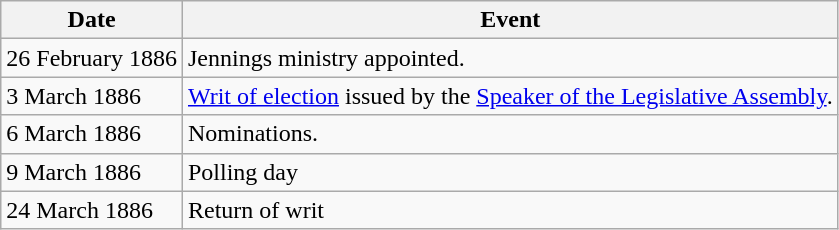<table class="wikitable">
<tr>
<th>Date</th>
<th>Event</th>
</tr>
<tr>
<td>26 February 1886</td>
<td>Jennings ministry appointed.</td>
</tr>
<tr>
<td>3 March 1886</td>
<td><a href='#'>Writ of election</a> issued by the <a href='#'>Speaker of the Legislative Assembly</a>.</td>
</tr>
<tr>
<td>6 March 1886</td>
<td>Nominations.</td>
</tr>
<tr>
<td>9 March 1886</td>
<td>Polling day</td>
</tr>
<tr>
<td>24 March 1886</td>
<td>Return of writ</td>
</tr>
</table>
